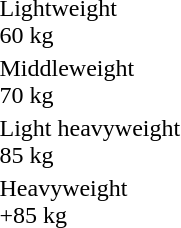<table>
<tr>
<td>Lightweight<br>60 kg</td>
<td></td>
<td></td>
<td></td>
</tr>
<tr>
<td>Middleweight<br>70 kg</td>
<td></td>
<td></td>
<td></td>
</tr>
<tr>
<td>Light heavyweight<br>85 kg</td>
<td></td>
<td></td>
<td></td>
</tr>
<tr>
<td>Heavyweight<br>+85 kg</td>
<td></td>
<td></td>
<td></td>
</tr>
</table>
